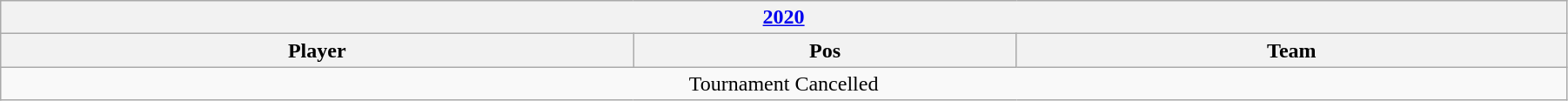<table class="wikitable" width=95%>
<tr>
<th colspan=3><a href='#'>2020</a></th>
</tr>
<tr>
<th>Player</th>
<th>Pos</th>
<th>Team</th>
</tr>
<tr align=center>
<td colspan=3>Tournament Cancelled</td>
</tr>
</table>
